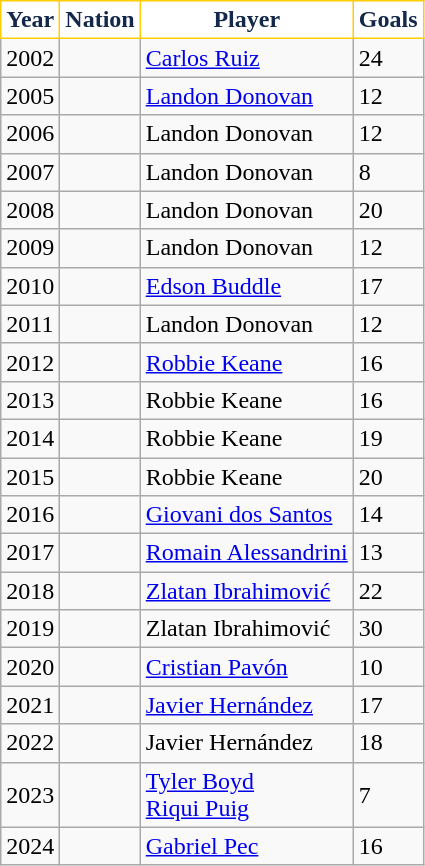<table class="wikitable sortable mw-collapsible">
<tr>
<th style="background:#FFFFFF; color:#13284B; border:1px solid #FFCE02;">Year</th>
<th style="background:#FFFFFF; color:#13284B; border:1px solid #FFCE02;">Nation</th>
<th style="background:#FFFFFF; color:#13284B; border:1px solid #FFCE02;">Player</th>
<th style="background:#FFFFFF; color:#13284B; border:1px solid #FFCE02;">Goals</th>
</tr>
<tr>
<td>2002</td>
<td></td>
<td><a href='#'>Carlos Ruiz</a></td>
<td>24</td>
</tr>
<tr>
<td>2005</td>
<td></td>
<td><a href='#'>Landon Donovan</a></td>
<td>12</td>
</tr>
<tr>
<td>2006</td>
<td></td>
<td>Landon Donovan</td>
<td>12</td>
</tr>
<tr>
<td>2007</td>
<td></td>
<td>Landon Donovan</td>
<td>8</td>
</tr>
<tr>
<td>2008</td>
<td></td>
<td>Landon Donovan</td>
<td>20</td>
</tr>
<tr>
<td>2009</td>
<td></td>
<td>Landon Donovan</td>
<td>12</td>
</tr>
<tr>
<td>2010</td>
<td></td>
<td><a href='#'>Edson Buddle</a></td>
<td>17</td>
</tr>
<tr>
<td>2011</td>
<td></td>
<td>Landon Donovan</td>
<td>12</td>
</tr>
<tr>
<td>2012</td>
<td></td>
<td><a href='#'>Robbie Keane</a></td>
<td>16</td>
</tr>
<tr>
<td>2013</td>
<td></td>
<td>Robbie Keane</td>
<td>16</td>
</tr>
<tr>
<td>2014</td>
<td></td>
<td>Robbie Keane</td>
<td>19</td>
</tr>
<tr>
<td>2015</td>
<td></td>
<td>Robbie Keane</td>
<td>20</td>
</tr>
<tr>
<td>2016</td>
<td></td>
<td><a href='#'>Giovani dos Santos</a></td>
<td>14</td>
</tr>
<tr>
<td>2017</td>
<td></td>
<td><a href='#'>Romain Alessandrini</a></td>
<td>13</td>
</tr>
<tr>
<td>2018</td>
<td></td>
<td><a href='#'>Zlatan Ibrahimović</a></td>
<td>22</td>
</tr>
<tr>
<td>2019</td>
<td></td>
<td>Zlatan Ibrahimović</td>
<td>30</td>
</tr>
<tr>
<td>2020</td>
<td></td>
<td><a href='#'>Cristian Pavón</a></td>
<td>10</td>
</tr>
<tr>
<td>2021</td>
<td></td>
<td><a href='#'>Javier Hernández</a></td>
<td>17</td>
</tr>
<tr>
<td>2022</td>
<td></td>
<td>Javier Hernández</td>
<td>18</td>
</tr>
<tr>
<td>2023</td>
<td><br></td>
<td><a href='#'>Tyler Boyd</a><br><a href='#'>Riqui Puig</a></td>
<td>7</td>
</tr>
<tr>
<td>2024</td>
<td></td>
<td><a href='#'>Gabriel Pec</a></td>
<td>16</td>
</tr>
</table>
